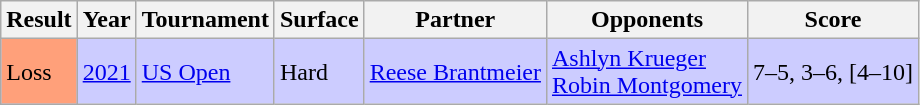<table class="sortable wikitable">
<tr>
<th>Result</th>
<th>Year</th>
<th>Tournament</th>
<th>Surface</th>
<th>Partner</th>
<th>Opponents</th>
<th>Score</th>
</tr>
<tr style="background:#ccf;">
<td bgcolor="ffa07a">Loss</td>
<td><a href='#'>2021</a></td>
<td><a href='#'>US Open</a></td>
<td>Hard</td>
<td> <a href='#'>Reese Brantmeier</a></td>
<td> <a href='#'>Ashlyn Krueger</a> <br>  <a href='#'>Robin Montgomery</a></td>
<td>7–5, 3–6, [4–10]</td>
</tr>
</table>
